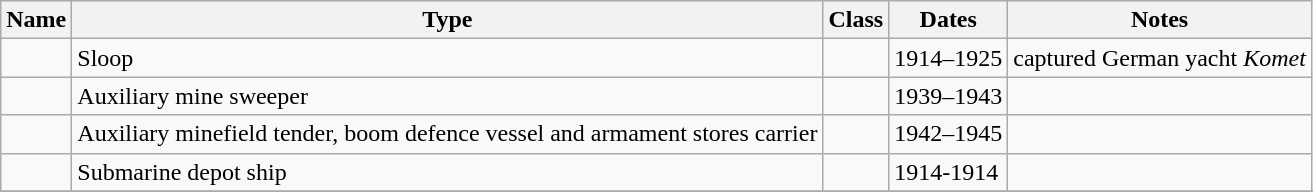<table class="wikitable sortable" border="1">
<tr>
<th>Name</th>
<th>Type</th>
<th>Class</th>
<th>Dates</th>
<th>Notes</th>
</tr>
<tr>
<td></td>
<td>Sloop</td>
<td> </td>
<td>1914–1925</td>
<td>captured German yacht <em>Komet</em></td>
</tr>
<tr>
<td></td>
<td>Auxiliary mine sweeper</td>
<td> </td>
<td>1939–1943</td>
<td> </td>
</tr>
<tr>
<td></td>
<td>Auxiliary minefield tender, boom defence vessel and armament stores carrier</td>
<td> </td>
<td>1942–1945</td>
<td> </td>
</tr>
<tr>
<td></td>
<td>Submarine depot ship</td>
<td> </td>
<td>1914-1914</td>
<td> </td>
</tr>
<tr>
</tr>
</table>
